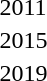<table>
<tr>
<td>2011<br></td>
<td></td>
<td></td>
<td></td>
</tr>
<tr>
<td>2015<br></td>
<td></td>
<td></td>
<td></td>
</tr>
<tr>
<td>2019<br></td>
<td></td>
<td></td>
<td></td>
</tr>
</table>
